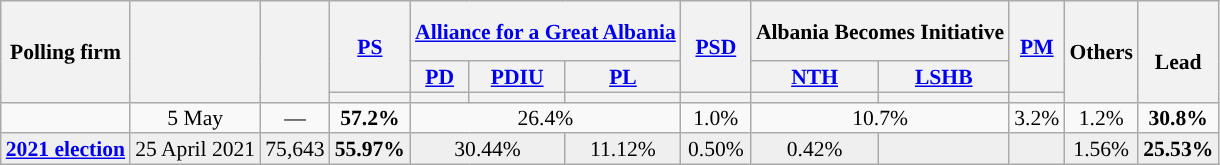<table class="wikitable sortable tpl-blanktablele" style="text-align:center;font-size:90%;line-height:14px;">
<tr style="height:40px;">
<th rowspan="3">Polling firm</th>
<th rowspan="3"></th>
<th rowspan="3"></th>
<th class="unsortable" style="width:40px;" rowspan=2><a href='#'>PS</a></th>
<th colspan=3><a href='#'>Alliance for a Great Albania</a></th>
<th class="unsortable" style="width:40px;" rowspan=2><a href='#'>PSD</a></th>
<th colspan=2>Albania Becomes Initiative</th>
<th rowspan="2" class="unsortable" style="width:30px;"><a href='#'>PM</a></th>
<th class="unsortable" style="width:30px;"  rowspan=3>Others</th>
<th style="width:30px;" rowspan=3><br>Lead</th>
</tr>
<tr>
<th><a href='#'>PD</a></th>
<th><a href='#'>PDIU</a></th>
<th><a href='#'>PL</a></th>
<th><a href='#'>NTH</a></th>
<th><a href='#'>LSHB</a></th>
</tr>
<tr>
<th style="background:"></th>
<th style="background:"></th>
<th style="background:"></th>
<th style="background:"></th>
<th style="background:"></th>
<th style="background:"></th>
<th style="background:"></th>
<th style="background:"></th>
</tr>
<tr>
<td></td>
<td>5 May</td>
<td>—</td>
<td><strong>57.2%</strong><br> </td>
<td colspan="3">26.4%<br> </td>
<td>1.0%<br> </td>
<td colspan="2">10.7%<br> </td>
<td>3.2%<br> </td>
<td>1.2%</td>
<td style="background:"><strong>30.8%</strong></td>
</tr>
<tr style="background:#EFEFEF">
<td><strong><a href='#'>2021 election</a></strong></td>
<td>25 April 2021</td>
<td>75,643</td>
<td><strong>55.97%</strong> <br> </td>
<td colspan="2">30.44%<br> </td>
<td>11.12%<br> </td>
<td>0.50%<br> </td>
<td>0.42%<br> </td>
<td></td>
<td></td>
<td>1.56%</td>
<td style="background:"><strong>25.53%</strong></td>
</tr>
</table>
